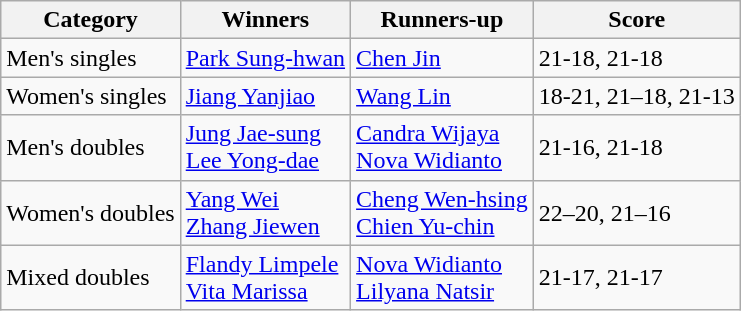<table class=wikitable style="white-space:nowrap;">
<tr>
<th>Category</th>
<th>Winners</th>
<th>Runners-up</th>
<th>Score</th>
</tr>
<tr>
<td>Men's singles</td>
<td> <a href='#'>Park Sung-hwan</a></td>
<td> <a href='#'>Chen Jin</a></td>
<td>21-18, 21-18</td>
</tr>
<tr>
<td>Women's singles</td>
<td> <a href='#'>Jiang Yanjiao</a></td>
<td> <a href='#'>Wang Lin</a></td>
<td>18-21, 21–18, 21-13</td>
</tr>
<tr>
<td>Men's doubles</td>
<td> <a href='#'>Jung Jae-sung</a><br> <a href='#'>Lee Yong-dae</a></td>
<td> <a href='#'>Candra Wijaya</a><br> <a href='#'>Nova Widianto</a></td>
<td>21-16, 21-18</td>
</tr>
<tr>
<td>Women's doubles</td>
<td> <a href='#'>Yang Wei</a><br> <a href='#'>Zhang Jiewen</a></td>
<td> <a href='#'>Cheng Wen-hsing</a><br> <a href='#'>Chien Yu-chin</a></td>
<td>22–20, 21–16</td>
</tr>
<tr>
<td>Mixed doubles</td>
<td> <a href='#'>Flandy Limpele</a><br> <a href='#'>Vita Marissa</a></td>
<td> <a href='#'>Nova Widianto</a><br> <a href='#'>Lilyana Natsir</a></td>
<td>21-17, 21-17</td>
</tr>
</table>
